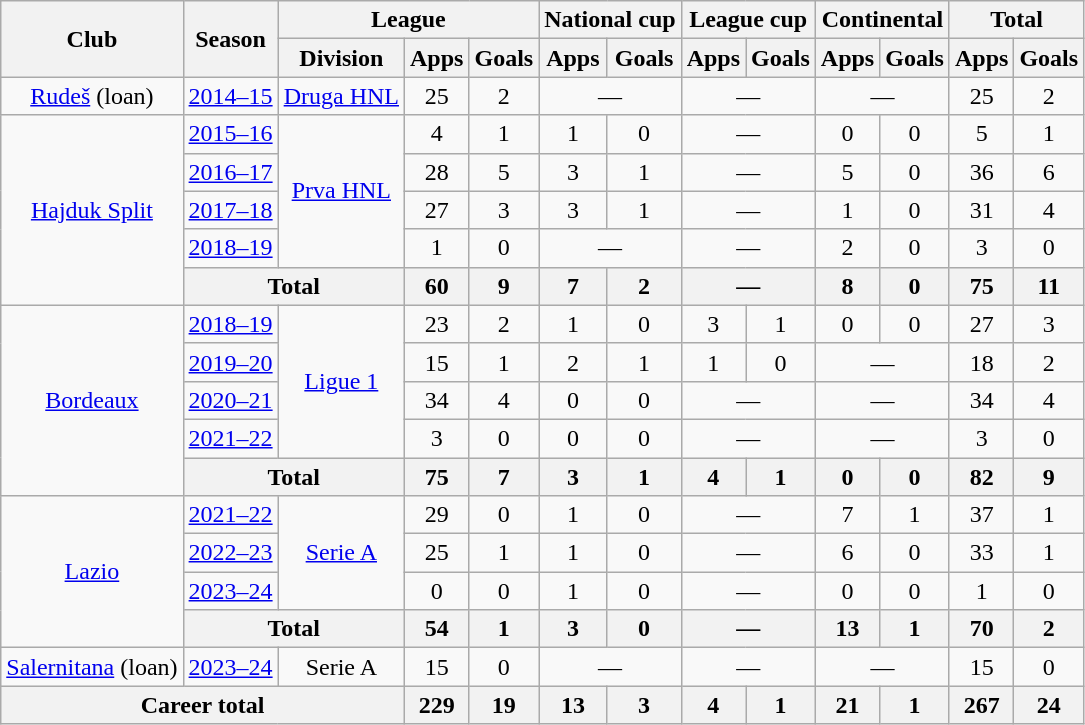<table class="wikitable" style="text-align: center">
<tr>
<th rowspan="2">Club</th>
<th rowspan="2">Season</th>
<th colspan="3">League</th>
<th colspan="2">National cup</th>
<th colspan="2">League cup</th>
<th colspan="2">Continental</th>
<th colspan="2">Total</th>
</tr>
<tr>
<th>Division</th>
<th>Apps</th>
<th>Goals</th>
<th>Apps</th>
<th>Goals</th>
<th>Apps</th>
<th>Goals</th>
<th>Apps</th>
<th>Goals</th>
<th>Apps</th>
<th>Goals</th>
</tr>
<tr>
<td><a href='#'>Rudeš</a> (loan)</td>
<td><a href='#'>2014–15</a></td>
<td><a href='#'>Druga HNL</a></td>
<td>25</td>
<td>2</td>
<td colspan="2">—</td>
<td colspan="2">—</td>
<td colspan="2">—</td>
<td>25</td>
<td>2</td>
</tr>
<tr>
<td rowspan="5"><a href='#'>Hajduk Split</a></td>
<td><a href='#'>2015–16</a></td>
<td rowspan="4"><a href='#'>Prva HNL</a></td>
<td>4</td>
<td>1</td>
<td>1</td>
<td>0</td>
<td colspan="2">—</td>
<td>0</td>
<td>0</td>
<td>5</td>
<td>1</td>
</tr>
<tr>
<td><a href='#'>2016–17</a></td>
<td>28</td>
<td>5</td>
<td>3</td>
<td>1</td>
<td colspan="2">—</td>
<td>5</td>
<td>0</td>
<td>36</td>
<td>6</td>
</tr>
<tr>
<td><a href='#'>2017–18</a></td>
<td>27</td>
<td>3</td>
<td>3</td>
<td>1</td>
<td colspan="2">—</td>
<td>1</td>
<td>0</td>
<td>31</td>
<td>4</td>
</tr>
<tr>
<td><a href='#'>2018–19</a></td>
<td>1</td>
<td>0</td>
<td colspan="2">—</td>
<td colspan="2">—</td>
<td>2</td>
<td>0</td>
<td>3</td>
<td>0</td>
</tr>
<tr>
<th colspan="2">Total</th>
<th>60</th>
<th>9</th>
<th>7</th>
<th>2</th>
<th colspan="2">—</th>
<th>8</th>
<th>0</th>
<th>75</th>
<th>11</th>
</tr>
<tr>
<td rowspan="5"><a href='#'>Bordeaux</a></td>
<td><a href='#'>2018–19</a></td>
<td rowspan="4"><a href='#'>Ligue 1</a></td>
<td>23</td>
<td>2</td>
<td>1</td>
<td>0</td>
<td>3</td>
<td>1</td>
<td>0</td>
<td>0</td>
<td>27</td>
<td>3</td>
</tr>
<tr>
<td><a href='#'>2019–20</a></td>
<td>15</td>
<td>1</td>
<td>2</td>
<td>1</td>
<td>1</td>
<td>0</td>
<td colspan="2">—</td>
<td>18</td>
<td>2</td>
</tr>
<tr>
<td><a href='#'>2020–21</a></td>
<td>34</td>
<td>4</td>
<td>0</td>
<td>0</td>
<td colspan="2">—</td>
<td colspan="2">—</td>
<td>34</td>
<td>4</td>
</tr>
<tr>
<td><a href='#'>2021–22</a></td>
<td>3</td>
<td>0</td>
<td>0</td>
<td>0</td>
<td colspan="2">—</td>
<td colspan="2">—</td>
<td>3</td>
<td>0</td>
</tr>
<tr>
<th colspan="2">Total</th>
<th>75</th>
<th>7</th>
<th>3</th>
<th>1</th>
<th>4</th>
<th>1</th>
<th>0</th>
<th>0</th>
<th>82</th>
<th>9</th>
</tr>
<tr>
<td rowspan="4"><a href='#'>Lazio</a></td>
<td><a href='#'>2021–22</a></td>
<td rowspan="3"><a href='#'>Serie A</a></td>
<td>29</td>
<td>0</td>
<td>1</td>
<td>0</td>
<td colspan="2">—</td>
<td>7</td>
<td>1</td>
<td>37</td>
<td>1</td>
</tr>
<tr>
<td><a href='#'>2022–23</a></td>
<td>25</td>
<td>1</td>
<td>1</td>
<td>0</td>
<td colspan="2">—</td>
<td>6</td>
<td>0</td>
<td>33</td>
<td>1</td>
</tr>
<tr>
<td><a href='#'>2023–24</a></td>
<td>0</td>
<td>0</td>
<td>1</td>
<td>0</td>
<td colspan="2">—</td>
<td>0</td>
<td>0</td>
<td>1</td>
<td>0</td>
</tr>
<tr>
<th colspan="2">Total</th>
<th>54</th>
<th>1</th>
<th>3</th>
<th>0</th>
<th colspan="2">—</th>
<th>13</th>
<th>1</th>
<th>70</th>
<th>2</th>
</tr>
<tr>
<td><a href='#'>Salernitana</a> (loan)</td>
<td><a href='#'>2023–24</a></td>
<td>Serie A</td>
<td>15</td>
<td>0</td>
<td colspan="2">—</td>
<td colspan="2">—</td>
<td colspan="2">—</td>
<td>15</td>
<td>0</td>
</tr>
<tr>
<th colspan="3">Career total</th>
<th>229</th>
<th>19</th>
<th>13</th>
<th>3</th>
<th>4</th>
<th>1</th>
<th>21</th>
<th>1</th>
<th>267</th>
<th>24</th>
</tr>
</table>
